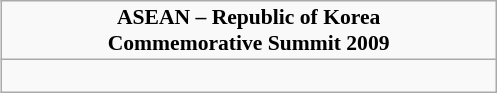<table class="infobox" border="1" cellpadding="2" style="float: right; margin: 0 0 1em 1em; width: 23em; border-collapse: collapse; font-size: 90%; clear: right">
<tr>
<th>ASEAN – Republic of Korea <br>Commemorative Summit 2009</th>
</tr>
<tr>
<td><br><div></div></td>
</tr>
</table>
